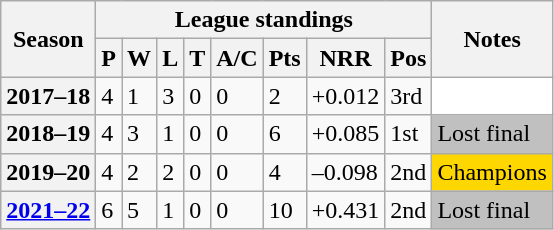<table class="wikitable sortable">
<tr>
<th scope="col" rowspan="2">Season</th>
<th scope="col" colspan="8">League standings</th>
<th scope="col" rowspan="2">Notes</th>
</tr>
<tr>
<th scope="col">P</th>
<th scope="col">W</th>
<th scope="col">L</th>
<th scope="col">T</th>
<th scope="col">A/C</th>
<th scope="col">Pts</th>
<th scope="col">NRR</th>
<th scope="col">Pos</th>
</tr>
<tr>
<th scope="row">2017–18</th>
<td>4</td>
<td>1</td>
<td>3</td>
<td>0</td>
<td>0</td>
<td>2</td>
<td>+0.012</td>
<td>3rd</td>
<td style="background: white;"></td>
</tr>
<tr>
<th scope="row">2018–19</th>
<td>4</td>
<td>3</td>
<td>1</td>
<td>0</td>
<td>0</td>
<td>6</td>
<td>+0.085</td>
<td>1st</td>
<td style="background: silver;">Lost final</td>
</tr>
<tr>
<th scope="row">2019–20</th>
<td>4</td>
<td>2</td>
<td>2</td>
<td>0</td>
<td>0</td>
<td>4</td>
<td>–0.098</td>
<td>2nd</td>
<td style="background: gold;">Champions</td>
</tr>
<tr>
<th scope="row"><a href='#'>2021–22</a></th>
<td>6</td>
<td>5</td>
<td>1</td>
<td>0</td>
<td>0</td>
<td>10</td>
<td>+0.431</td>
<td>2nd</td>
<td style="background: silver;">Lost final</td>
</tr>
</table>
